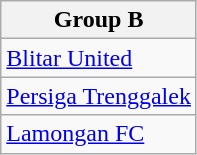<table class="wikitable">
<tr>
<th><strong>Group B</strong></th>
</tr>
<tr>
<td><a href='#'>Blitar United</a></td>
</tr>
<tr>
<td><a href='#'>Persiga Trenggalek</a></td>
</tr>
<tr>
<td><a href='#'>Lamongan FC</a></td>
</tr>
</table>
